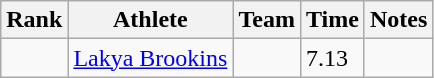<table class="wikitable sortable">
<tr>
<th>Rank</th>
<th>Athlete</th>
<th>Team</th>
<th>Time</th>
<th>Notes</th>
</tr>
<tr>
<td align=center></td>
<td><a href='#'>Lakya Brookins</a></td>
<td></td>
<td>7.13</td>
<td></td>
</tr>
</table>
